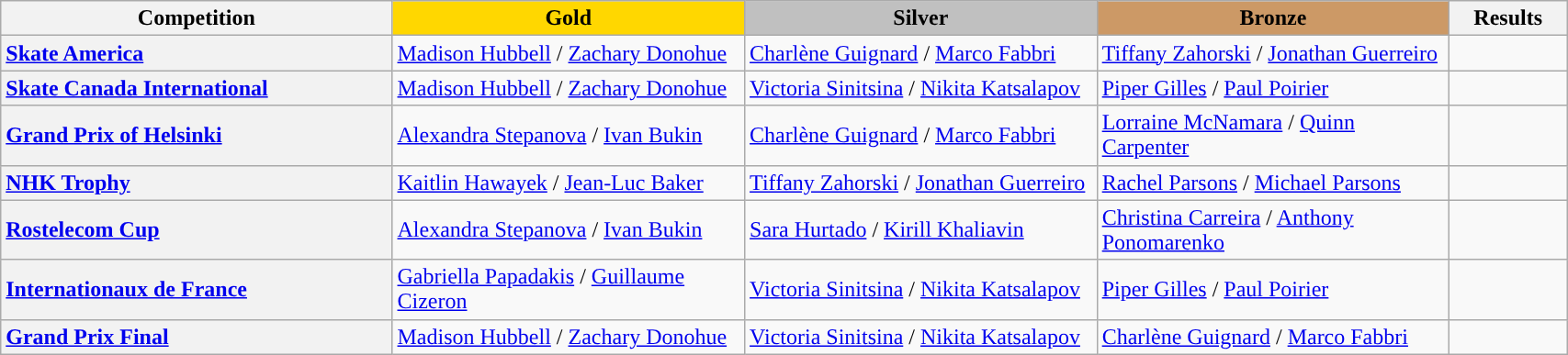<table class="wikitable unsortable" style="text-align:left; width:90%">
<tr>
<th scope="col" style="text-align:center; width:25%;">Competition</th>
<td scope="col" style="text-align:center; width:22.5%; background:gold"><strong>Gold</strong></td>
<td scope="col" style="text-align:center; width:22.5%; background:silver"><strong>Silver</strong></td>
<td scope="col" style="text-align:center; width:22.5%; background:#c96"><strong>Bronze</strong></td>
<th scope="col" style="text-align:center; width:7.5%;">Results</th>
</tr>
<tr>
<th scope="row" style="text-align:left"> <a href='#'>Skate America</a></th>
<td> <a href='#'>Madison Hubbell</a> / <a href='#'>Zachary Donohue</a></td>
<td> <a href='#'>Charlène Guignard</a> / <a href='#'>Marco Fabbri</a></td>
<td> <a href='#'>Tiffany Zahorski</a> / <a href='#'>Jonathan Guerreiro</a></td>
<td></td>
</tr>
<tr>
<th scope="row" style="text-align:left"> <a href='#'>Skate Canada International</a></th>
<td> <a href='#'>Madison Hubbell</a> / <a href='#'>Zachary Donohue</a></td>
<td> <a href='#'>Victoria Sinitsina</a> / <a href='#'>Nikita Katsalapov</a></td>
<td> <a href='#'>Piper Gilles</a> / <a href='#'>Paul Poirier</a></td>
<td></td>
</tr>
<tr>
<th scope="row" style="text-align:left"> <a href='#'>Grand Prix of Helsinki</a></th>
<td> <a href='#'>Alexandra Stepanova</a> / <a href='#'>Ivan Bukin</a></td>
<td> <a href='#'>Charlène Guignard</a> / <a href='#'>Marco Fabbri</a></td>
<td> <a href='#'>Lorraine McNamara</a> / <a href='#'>Quinn Carpenter</a></td>
<td></td>
</tr>
<tr>
<th scope="row" style="text-align:left"> <a href='#'>NHK Trophy</a></th>
<td> <a href='#'>Kaitlin Hawayek</a> / <a href='#'>Jean-Luc Baker</a></td>
<td> <a href='#'>Tiffany Zahorski</a> / <a href='#'>Jonathan Guerreiro</a></td>
<td> <a href='#'>Rachel Parsons</a> / <a href='#'>Michael Parsons</a></td>
<td></td>
</tr>
<tr>
<th scope="row" style="text-align:left"> <a href='#'>Rostelecom Cup</a></th>
<td> <a href='#'>Alexandra Stepanova</a> / <a href='#'>Ivan Bukin</a></td>
<td> <a href='#'>Sara Hurtado</a> / <a href='#'>Kirill Khaliavin</a></td>
<td> <a href='#'>Christina Carreira</a> / <a href='#'>Anthony Ponomarenko</a></td>
<td></td>
</tr>
<tr>
<th scope="row" style="text-align:left"> <a href='#'>Internationaux de France</a></th>
<td> <a href='#'>Gabriella Papadakis</a> / <a href='#'>Guillaume Cizeron</a></td>
<td> <a href='#'>Victoria Sinitsina</a> / <a href='#'>Nikita Katsalapov</a></td>
<td> <a href='#'>Piper Gilles</a> / <a href='#'>Paul Poirier</a></td>
<td></td>
</tr>
<tr>
<th scope="row" style="text-align:left"> <a href='#'>Grand Prix Final</a></th>
<td> <a href='#'>Madison Hubbell</a> / <a href='#'>Zachary Donohue</a></td>
<td> <a href='#'>Victoria Sinitsina</a> / <a href='#'>Nikita Katsalapov</a></td>
<td> <a href='#'>Charlène Guignard</a> / <a href='#'>Marco Fabbri</a></td>
<td></td>
</tr>
</table>
